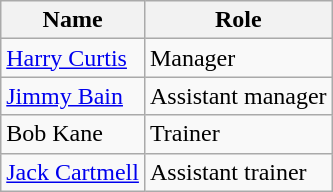<table class="wikitable">
<tr>
<th>Name</th>
<th>Role</th>
</tr>
<tr>
<td> <a href='#'>Harry Curtis</a></td>
<td>Manager</td>
</tr>
<tr>
<td> <a href='#'>Jimmy Bain</a></td>
<td>Assistant manager</td>
</tr>
<tr>
<td> Bob Kane</td>
<td>Trainer</td>
</tr>
<tr>
<td> <a href='#'>Jack Cartmell</a></td>
<td>Assistant trainer</td>
</tr>
</table>
